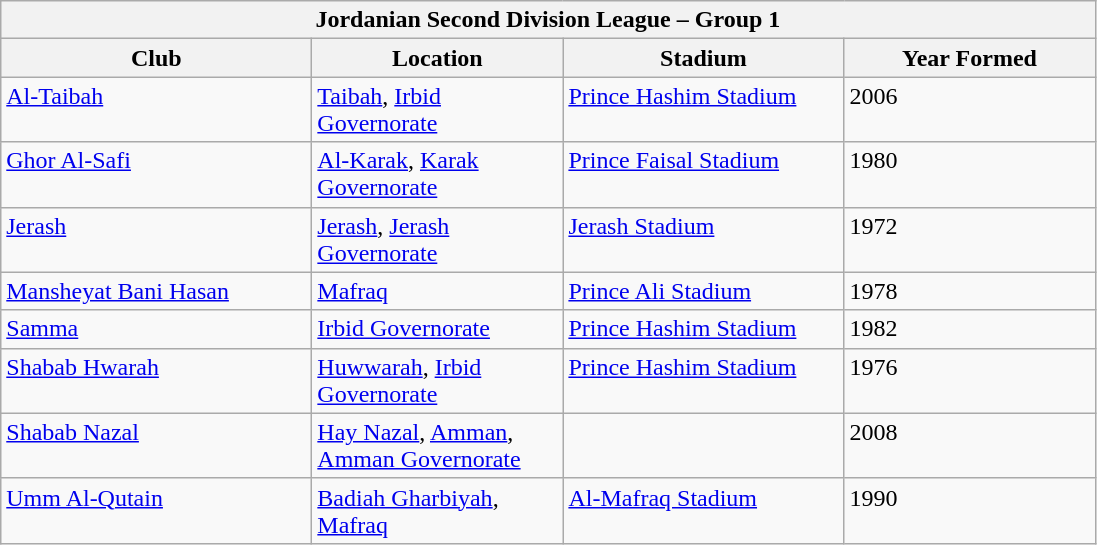<table class="wikitable">
<tr>
<th colspan="4">Jordanian Second Division League – Group 1</th>
</tr>
<tr>
<th style="width:200px;">Club</th>
<th style="width:160px;">Location</th>
<th style="width:180px;">Stadium</th>
<th style="width:160px;">Year Formed</th>
</tr>
<tr style="vertical-align:top;">
<td><a href='#'>Al-Taibah</a></td>
<td><a href='#'>Taibah</a>, <a href='#'>Irbid Governorate</a></td>
<td><a href='#'>Prince Hashim Stadium</a></td>
<td>2006</td>
</tr>
<tr style="vertical-align:top;">
<td><a href='#'>Ghor Al-Safi</a></td>
<td><a href='#'>Al-Karak</a>, <a href='#'>Karak Governorate</a></td>
<td><a href='#'>Prince Faisal Stadium</a></td>
<td>1980</td>
</tr>
<tr style="vertical-align:top;">
<td><a href='#'>Jerash</a></td>
<td><a href='#'>Jerash</a>, <a href='#'>Jerash Governorate</a></td>
<td><a href='#'>Jerash Stadium</a></td>
<td>1972</td>
</tr>
<tr style="vertical-align:top;">
<td><a href='#'>Mansheyat Bani Hasan</a></td>
<td><a href='#'>Mafraq</a></td>
<td><a href='#'>Prince Ali Stadium</a></td>
<td>1978</td>
</tr>
<tr style="vertical-align:top;">
<td><a href='#'>Samma</a></td>
<td><a href='#'>Irbid Governorate</a></td>
<td><a href='#'>Prince Hashim Stadium</a></td>
<td>1982</td>
</tr>
<tr style="vertical-align:top;">
<td><a href='#'>Shabab Hwarah</a></td>
<td><a href='#'>Huwwarah</a>, <a href='#'>Irbid Governorate</a></td>
<td><a href='#'>Prince Hashim Stadium</a></td>
<td>1976</td>
</tr>
<tr style="vertical-align:top;">
<td><a href='#'>Shabab Nazal</a></td>
<td><a href='#'>Hay Nazal</a>, <a href='#'>Amman</a>, <a href='#'>Amman Governorate</a></td>
<td></td>
<td>2008</td>
</tr>
<tr style="vertical-align:top;">
<td><a href='#'>Umm Al-Qutain</a></td>
<td><a href='#'>Badiah Gharbiyah</a>, <a href='#'>Mafraq</a></td>
<td><a href='#'>Al-Mafraq Stadium</a></td>
<td>1990</td>
</tr>
</table>
